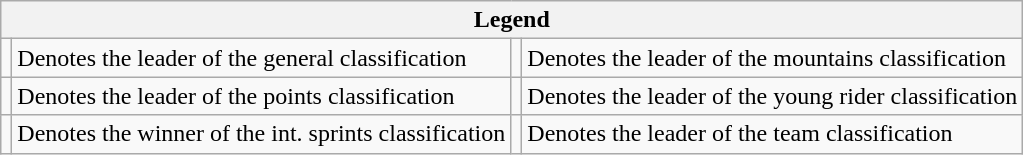<table class="wikitable noresize">
<tr>
<th colspan="4">Legend</th>
</tr>
<tr>
<td></td>
<td>Denotes the leader of the general classification</td>
<td></td>
<td>Denotes the leader of the mountains classification</td>
</tr>
<tr>
<td></td>
<td>Denotes the leader of the points classification</td>
<td></td>
<td>Denotes the leader of the young rider classification</td>
</tr>
<tr>
<td></td>
<td>Denotes the winner of the int. sprints classification</td>
<td></td>
<td>Denotes the leader of the team classification</td>
</tr>
</table>
